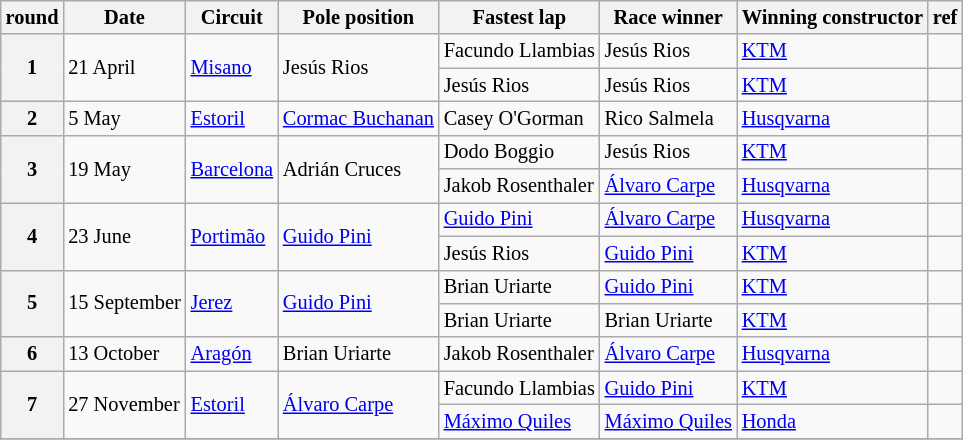<table class="wikitable" style="font-size:85%;">
<tr>
<th>round</th>
<th>Date</th>
<th>Circuit</th>
<th>Pole position</th>
<th>Fastest lap</th>
<th>Race winner</th>
<th>Winning constructor</th>
<th>ref</th>
</tr>
<tr>
<th rowspan=2>1</th>
<td rowspan=2>21 April</td>
<td rowspan=2> <a href='#'>Misano</a></td>
<td rowspan=2> Jesús Rios</td>
<td> Facundo Llambias</td>
<td> Jesús Rios</td>
<td> <a href='#'>KTM</a></td>
<td></td>
</tr>
<tr>
<td> Jesús Rios</td>
<td> Jesús Rios</td>
<td> <a href='#'>KTM</a></td>
<td></td>
</tr>
<tr>
<th>2</th>
<td>5 May</td>
<td> <a href='#'>Estoril</a></td>
<td> <a href='#'>Cormac Buchanan</a></td>
<td> Casey O'Gorman</td>
<td> Rico Salmela</td>
<td> <a href='#'>Husqvarna</a></td>
<td></td>
</tr>
<tr>
<th rowspan=2>3</th>
<td rowspan=2>19 May</td>
<td rowspan=2> <a href='#'>Barcelona</a></td>
<td rowspan=2> Adrián Cruces</td>
<td> Dodo Boggio</td>
<td> Jesús Rios</td>
<td> <a href='#'>KTM</a></td>
<td></td>
</tr>
<tr>
<td> Jakob Rosenthaler</td>
<td> <a href='#'>Álvaro Carpe</a></td>
<td> <a href='#'>Husqvarna</a></td>
<td></td>
</tr>
<tr>
<th rowspan=2>4</th>
<td rowspan=2>23 June</td>
<td rowspan=2> <a href='#'>Portimão</a></td>
<td rowspan=2> <a href='#'>Guido Pini</a></td>
<td> <a href='#'>Guido Pini</a></td>
<td> <a href='#'>Álvaro Carpe</a></td>
<td> <a href='#'>Husqvarna</a></td>
<td></td>
</tr>
<tr>
<td> Jesús Rios</td>
<td> <a href='#'>Guido Pini</a></td>
<td> <a href='#'>KTM</a></td>
<td></td>
</tr>
<tr>
<th rowspan=2>5</th>
<td rowspan=2>15 September</td>
<td rowspan=2> <a href='#'>Jerez</a></td>
<td rowspan=2> <a href='#'>Guido Pini</a></td>
<td> Brian Uriarte</td>
<td> <a href='#'>Guido Pini</a></td>
<td> <a href='#'>KTM</a></td>
<td></td>
</tr>
<tr>
<td> Brian Uriarte</td>
<td> Brian Uriarte</td>
<td> <a href='#'>KTM</a></td>
<td></td>
</tr>
<tr>
<th>6</th>
<td>13 October</td>
<td> <a href='#'>Aragón</a></td>
<td> Brian Uriarte</td>
<td> Jakob Rosenthaler</td>
<td> <a href='#'>Álvaro Carpe</a></td>
<td> <a href='#'>Husqvarna</a></td>
<td></td>
</tr>
<tr>
<th rowspan=2>7</th>
<td rowspan=2>27 November</td>
<td rowspan=2> <a href='#'>Estoril</a></td>
<td rowspan=2> <a href='#'>Álvaro Carpe</a></td>
<td> Facundo Llambias</td>
<td> <a href='#'>Guido Pini</a></td>
<td> <a href='#'>KTM</a></td>
<td></td>
</tr>
<tr>
<td> <a href='#'>Máximo Quiles</a></td>
<td> <a href='#'>Máximo Quiles</a></td>
<td> <a href='#'>Honda</a></td>
<td></td>
</tr>
<tr>
</tr>
</table>
